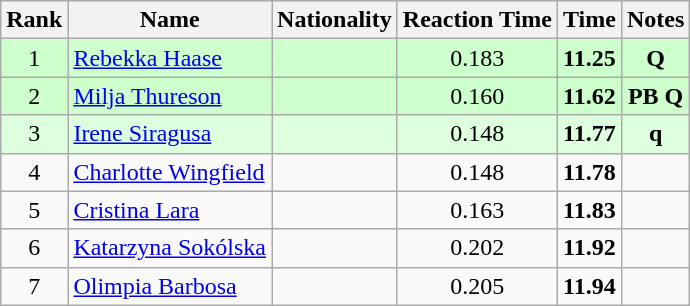<table class="wikitable sortable" style="text-align:center">
<tr>
<th>Rank</th>
<th>Name</th>
<th>Nationality</th>
<th>Reaction Time</th>
<th>Time</th>
<th>Notes</th>
</tr>
<tr bgcolor=ccffcc>
<td>1</td>
<td align=left><a href='#'>Rebekka Haase</a></td>
<td align=left></td>
<td>0.183</td>
<td><strong>11.25</strong></td>
<td><strong>Q</strong></td>
</tr>
<tr bgcolor=ccffcc>
<td>2</td>
<td align=left><a href='#'>Milja Thureson</a></td>
<td align=left></td>
<td>0.160</td>
<td><strong>11.62</strong></td>
<td><strong>PB Q</strong></td>
</tr>
<tr bgcolor=ddffdd>
<td>3</td>
<td align=left><a href='#'>Irene Siragusa</a></td>
<td align=left></td>
<td>0.148</td>
<td><strong>11.77</strong></td>
<td><strong>q</strong></td>
</tr>
<tr>
<td>4</td>
<td align=left><a href='#'>Charlotte Wingfield</a></td>
<td align=left></td>
<td>0.148</td>
<td><strong>11.78</strong></td>
<td></td>
</tr>
<tr>
<td>5</td>
<td align=left><a href='#'>Cristina Lara</a></td>
<td align=left></td>
<td>0.163</td>
<td><strong>11.83</strong></td>
<td></td>
</tr>
<tr>
<td>6</td>
<td align=left><a href='#'>Katarzyna Sokólska</a></td>
<td align=left></td>
<td>0.202</td>
<td><strong>11.92</strong></td>
<td></td>
</tr>
<tr>
<td>7</td>
<td align=left><a href='#'>Olimpia Barbosa</a></td>
<td align=left></td>
<td>0.205</td>
<td><strong>11.94</strong></td>
<td></td>
</tr>
</table>
